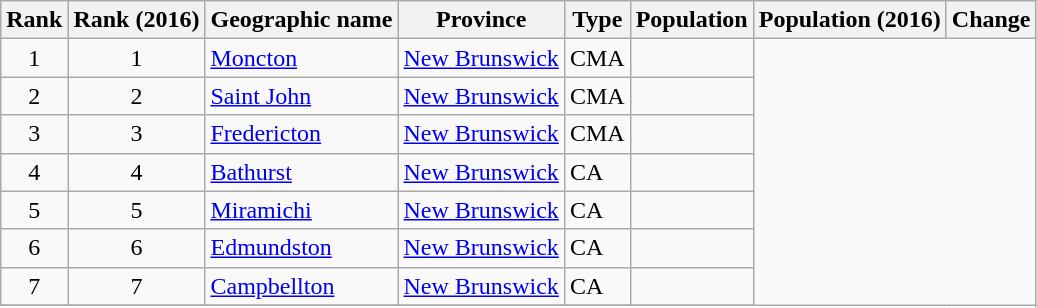<table class="wikitable sortable">
<tr>
<th>Rank </th>
<th>Rank (2016)</th>
<th>Geographic name</th>
<th>Province</th>
<th>Type</th>
<th>Population </th>
<th>Population (2016)</th>
<th>Change</th>
</tr>
<tr>
<td style="text-align: center;">1</td>
<td style="text-align: center;">1</td>
<td><a href='#'>Moncton</a></td>
<td><a href='#'>New Brunswick</a></td>
<td>CMA</td>
<td></td>
</tr>
<tr>
<td style="text-align: center;">2</td>
<td style="text-align: center;">2</td>
<td><a href='#'>Saint John</a></td>
<td><a href='#'>New Brunswick</a></td>
<td>CMA</td>
<td></td>
</tr>
<tr>
<td style="text-align: center;">3</td>
<td style="text-align: center;">3</td>
<td><a href='#'>Fredericton</a></td>
<td><a href='#'>New Brunswick</a></td>
<td>CMA</td>
<td></td>
</tr>
<tr>
<td style="text-align: center;">4</td>
<td style="text-align: center;">4</td>
<td><a href='#'>Bathurst</a></td>
<td><a href='#'>New Brunswick</a></td>
<td>CA</td>
<td></td>
</tr>
<tr>
<td style="text-align: center;">5</td>
<td style="text-align: center;">5</td>
<td><a href='#'>Miramichi</a></td>
<td><a href='#'>New Brunswick</a></td>
<td>CA</td>
<td></td>
</tr>
<tr>
<td style="text-align: center;">6</td>
<td style="text-align: center;">6</td>
<td><a href='#'>Edmundston</a></td>
<td><a href='#'>New Brunswick</a></td>
<td>CA</td>
<td></td>
</tr>
<tr>
<td style="text-align: center;">7</td>
<td style="text-align: center;">7</td>
<td><a href='#'>Campbellton</a></td>
<td><a href='#'>New Brunswick</a></td>
<td>CA</td>
<td></td>
</tr>
<tr>
</tr>
</table>
